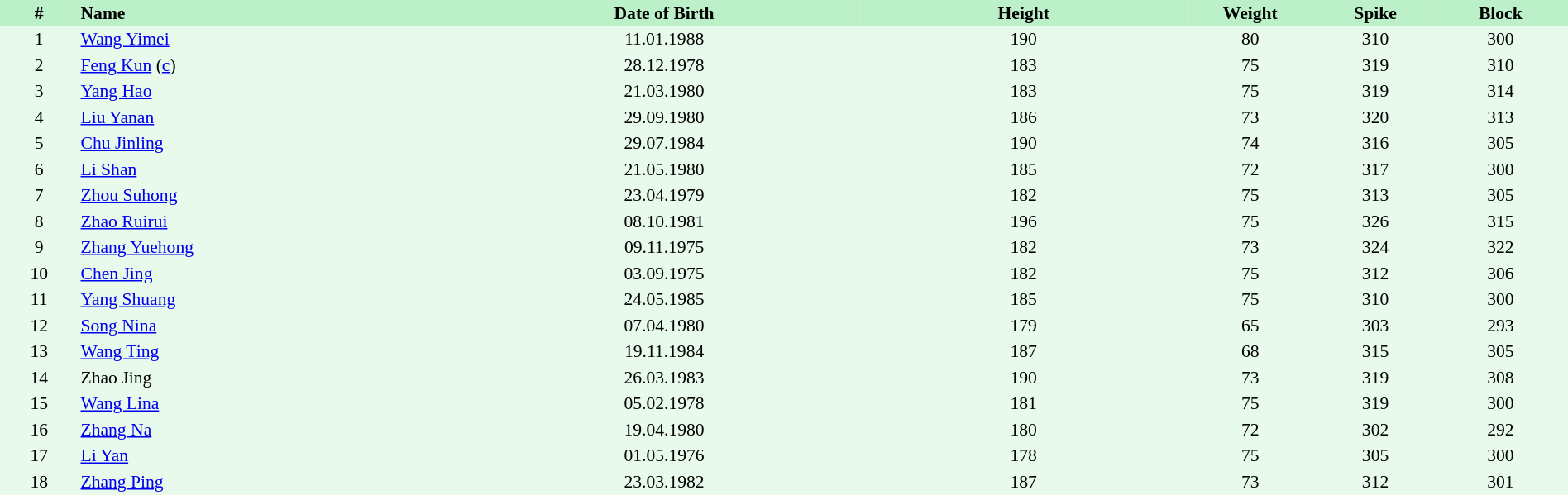<table border=0 cellpadding=2 cellspacing=0  |- bgcolor=#FFECCE style="text-align:center; font-size:90%;" width=100%>
<tr bgcolor=#BBF0C9>
<th width=5%>#</th>
<th width=25% align=left>Name</th>
<th width=25%>Date of Birth</th>
<th width=21%>Height</th>
<th width=8%>Weight</th>
<th width=8%>Spike</th>
<th width=8%>Block</th>
<th></th>
</tr>
<tr bgcolor=#E7FAEC>
<td>1</td>
<td align=left><a href='#'>Wang Yimei</a></td>
<td>11.01.1988</td>
<td>190</td>
<td>80</td>
<td>310</td>
<td>300</td>
<td></td>
</tr>
<tr bgcolor=#E7FAEC>
<td>2</td>
<td align=left><a href='#'>Feng Kun</a> (<a href='#'>c</a>)</td>
<td>28.12.1978</td>
<td>183</td>
<td>75</td>
<td>319</td>
<td>310</td>
<td></td>
</tr>
<tr bgcolor=#E7FAEC>
<td>3</td>
<td align=left><a href='#'>Yang Hao</a></td>
<td>21.03.1980</td>
<td>183</td>
<td>75</td>
<td>319</td>
<td>314</td>
<td></td>
</tr>
<tr bgcolor=#E7FAEC>
<td>4</td>
<td align=left><a href='#'>Liu Yanan</a></td>
<td>29.09.1980</td>
<td>186</td>
<td>73</td>
<td>320</td>
<td>313</td>
<td></td>
</tr>
<tr bgcolor=#E7FAEC>
<td>5</td>
<td align=left><a href='#'>Chu Jinling</a></td>
<td>29.07.1984</td>
<td>190</td>
<td>74</td>
<td>316</td>
<td>305</td>
<td></td>
</tr>
<tr bgcolor=#E7FAEC>
<td>6</td>
<td align=left><a href='#'>Li Shan</a></td>
<td>21.05.1980</td>
<td>185</td>
<td>72</td>
<td>317</td>
<td>300</td>
<td></td>
</tr>
<tr bgcolor=#E7FAEC>
<td>7</td>
<td align=left><a href='#'>Zhou Suhong</a></td>
<td>23.04.1979</td>
<td>182</td>
<td>75</td>
<td>313</td>
<td>305</td>
<td></td>
</tr>
<tr bgcolor=#E7FAEC>
<td>8</td>
<td align=left><a href='#'>Zhao Ruirui</a></td>
<td>08.10.1981</td>
<td>196</td>
<td>75</td>
<td>326</td>
<td>315</td>
<td></td>
</tr>
<tr bgcolor=#E7FAEC>
<td>9</td>
<td align=left><a href='#'>Zhang Yuehong</a></td>
<td>09.11.1975</td>
<td>182</td>
<td>73</td>
<td>324</td>
<td>322</td>
<td></td>
</tr>
<tr bgcolor=#E7FAEC>
<td>10</td>
<td align=left><a href='#'>Chen Jing</a></td>
<td>03.09.1975</td>
<td>182</td>
<td>75</td>
<td>312</td>
<td>306</td>
<td></td>
</tr>
<tr bgcolor=#E7FAEC>
<td>11</td>
<td align=left><a href='#'>Yang Shuang</a></td>
<td>24.05.1985</td>
<td>185</td>
<td>75</td>
<td>310</td>
<td>300</td>
<td></td>
</tr>
<tr bgcolor=#E7FAEC>
<td>12</td>
<td align=left><a href='#'>Song Nina</a></td>
<td>07.04.1980</td>
<td>179</td>
<td>65</td>
<td>303</td>
<td>293</td>
<td></td>
</tr>
<tr bgcolor=#E7FAEC>
<td>13</td>
<td align=left><a href='#'>Wang Ting</a></td>
<td>19.11.1984</td>
<td>187</td>
<td>68</td>
<td>315</td>
<td>305</td>
<td></td>
</tr>
<tr bgcolor=#E7FAEC>
<td>14</td>
<td align=left>Zhao Jing</td>
<td>26.03.1983</td>
<td>190</td>
<td>73</td>
<td>319</td>
<td>308</td>
<td></td>
</tr>
<tr bgcolor=#E7FAEC>
<td>15</td>
<td align=left><a href='#'>Wang Lina</a></td>
<td>05.02.1978</td>
<td>181</td>
<td>75</td>
<td>319</td>
<td>300</td>
<td></td>
</tr>
<tr bgcolor=#E7FAEC>
<td>16</td>
<td align=left><a href='#'>Zhang Na</a></td>
<td>19.04.1980</td>
<td>180</td>
<td>72</td>
<td>302</td>
<td>292</td>
<td></td>
</tr>
<tr bgcolor=#E7FAEC>
<td>17</td>
<td align=left><a href='#'>Li Yan</a></td>
<td>01.05.1976</td>
<td>178</td>
<td>75</td>
<td>305</td>
<td>300</td>
<td></td>
</tr>
<tr bgcolor=#E7FAEC>
<td>18</td>
<td align=left><a href='#'>Zhang Ping</a></td>
<td>23.03.1982</td>
<td>187</td>
<td>73</td>
<td>312</td>
<td>301</td>
<td></td>
</tr>
</table>
